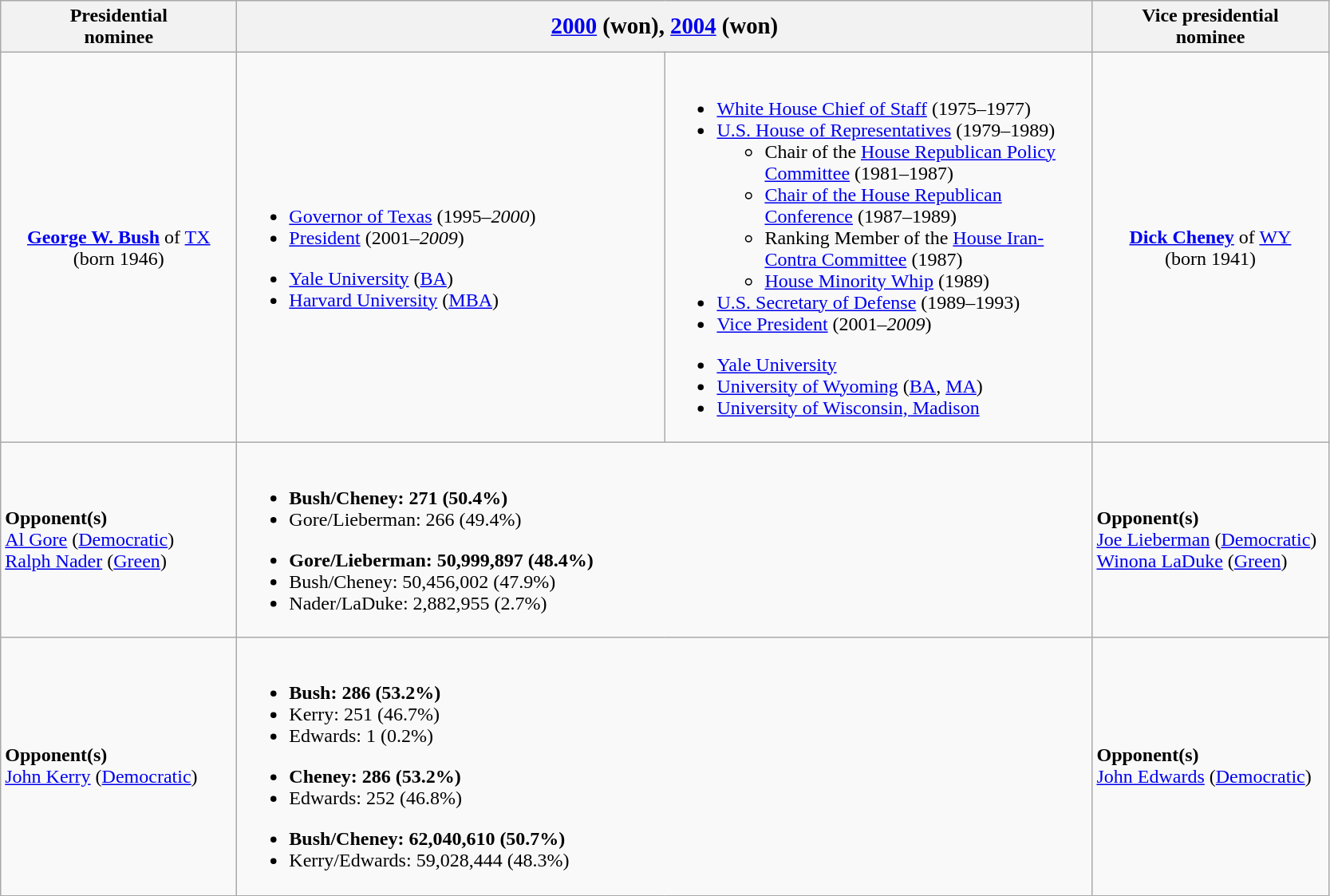<table class="wikitable">
<tr>
<th width=190>Presidential<br>nominee</th>
<th colspan=2><big><a href='#'>2000</a> (won), <a href='#'>2004</a> (won)</big></th>
<th width=190>Vice presidential<br>nominee</th>
</tr>
<tr>
<td style="text-align:center;"><strong><a href='#'>George W. Bush</a></strong> of <a href='#'>TX</a><br>(born 1946)<br></td>
<td width=350><br><ul><li><a href='#'>Governor of Texas</a> (1995–<em>2000</em>)</li><li><a href='#'>President</a> (2001–<em>2009</em>)</li></ul><ul><li><a href='#'>Yale University</a> (<a href='#'>BA</a>)</li><li><a href='#'>Harvard University</a> (<a href='#'>MBA</a>)</li></ul></td>
<td width=350><br><ul><li><a href='#'>White House Chief of Staff</a> (1975–1977)</li><li><a href='#'>U.S. House of Representatives</a> (1979–1989)<ul><li>Chair of the <a href='#'>House Republican Policy Committee</a> (1981–1987)</li><li><a href='#'>Chair of the House Republican Conference</a> (1987–1989)</li><li>Ranking Member of the <a href='#'>House Iran-Contra Committee</a> (1987)</li><li><a href='#'>House Minority Whip</a> (1989)</li></ul></li><li><a href='#'>U.S. Secretary of Defense</a> (1989–1993)</li><li><a href='#'>Vice President</a> (2001–<em>2009</em>)</li></ul><ul><li><a href='#'>Yale University</a></li><li><a href='#'>University of Wyoming</a> (<a href='#'>BA</a>, <a href='#'>MA</a>)</li><li><a href='#'>University of Wisconsin, Madison</a></li></ul></td>
<td style="text-align:center;"><strong><a href='#'>Dick Cheney</a></strong> of <a href='#'>WY</a><br>(born 1941)<br></td>
</tr>
<tr>
<td><strong>Opponent(s)</strong><br><a href='#'>Al Gore</a> (<a href='#'>Democratic</a>)<br><a href='#'>Ralph Nader</a> (<a href='#'>Green</a>)</td>
<td colspan=2><br><ul><li><strong>Bush/Cheney: 271 (50.4%)</strong></li><li>Gore/Lieberman: 266 (49.4%)</li></ul><ul><li><strong>Gore/Lieberman: 50,999,897 (48.4%)</strong></li><li>Bush/Cheney: 50,456,002 (47.9%)</li><li>Nader/LaDuke: 2,882,955 (2.7%)</li></ul></td>
<td><strong>Opponent(s)</strong><br><a href='#'>Joe Lieberman</a> (<a href='#'>Democratic</a>)<br><a href='#'>Winona LaDuke</a> (<a href='#'>Green</a>)</td>
</tr>
<tr>
<td><strong>Opponent(s)</strong><br><a href='#'>John Kerry</a> (<a href='#'>Democratic</a>)</td>
<td colspan=2><br><ul><li><strong>Bush: 286 (53.2%)</strong></li><li>Kerry: 251 (46.7%)</li><li>Edwards: 1 (0.2%)</li></ul><ul><li><strong>Cheney: 286 (53.2%)</strong></li><li>Edwards: 252 (46.8%)</li></ul><ul><li><strong>Bush/Cheney: 62,040,610 (50.7%)</strong></li><li>Kerry/Edwards: 59,028,444 (48.3%)</li></ul></td>
<td><strong>Opponent(s)</strong><br><a href='#'>John Edwards</a> (<a href='#'>Democratic</a>)</td>
</tr>
</table>
